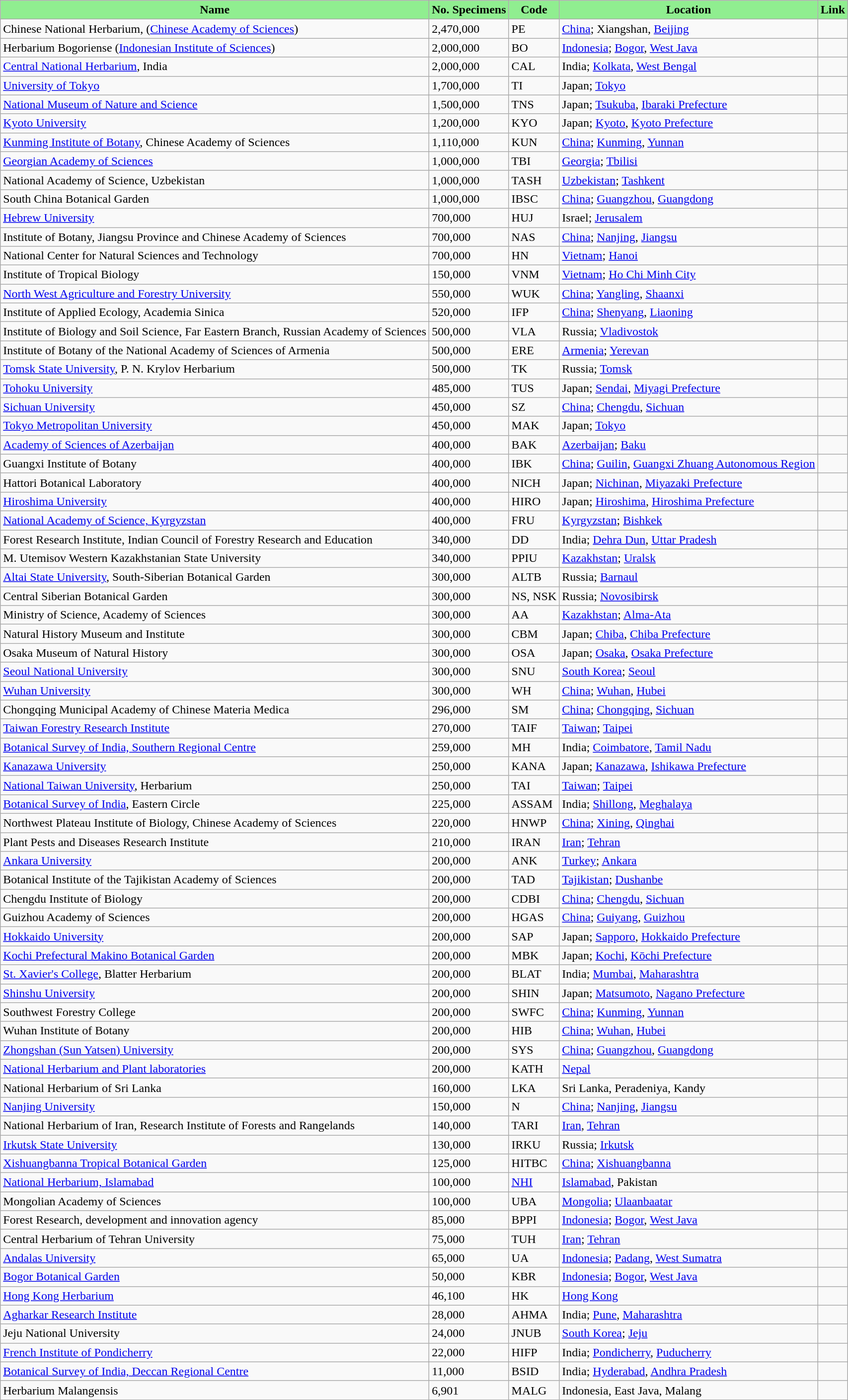<table class="wikitable">
<tr>
<th style="background:lightgreen" align="center">Name</th>
<th style="background:lightgreen" align="center">No. Specimens</th>
<th style="background:lightgreen" align="center">Code</th>
<th style="background:lightgreen" align="center">Location</th>
<th style="background:lightgreen" align="center">Link</th>
</tr>
<tr>
<td>Chinese National Herbarium, (<a href='#'>Chinese Academy of Sciences</a>)</td>
<td>2,470,000</td>
<td>PE</td>
<td><a href='#'>China</a>; Xiangshan, <a href='#'>Beijing</a></td>
<td></td>
</tr>
<tr>
<td>Herbarium Bogoriense (<a href='#'>Indonesian Institute of Sciences</a>)</td>
<td>2,000,000</td>
<td>BO</td>
<td><a href='#'>Indonesia</a>; <a href='#'>Bogor</a>, <a href='#'>West Java</a></td>
<td></td>
</tr>
<tr>
<td><a href='#'>Central National Herbarium</a>, India</td>
<td>2,000,000</td>
<td>CAL</td>
<td>India; <a href='#'>Kolkata</a>, <a href='#'>West Bengal</a></td>
<td></td>
</tr>
<tr>
<td><a href='#'>University of Tokyo</a></td>
<td>1,700,000</td>
<td>TI</td>
<td>Japan; <a href='#'>Tokyo</a></td>
<td></td>
</tr>
<tr>
<td><a href='#'>National Museum of Nature and Science</a></td>
<td>1,500,000</td>
<td>TNS</td>
<td>Japan; <a href='#'>Tsukuba</a>, <a href='#'>Ibaraki Prefecture</a></td>
<td></td>
</tr>
<tr>
<td><a href='#'>Kyoto University</a></td>
<td>1,200,000</td>
<td>KYO</td>
<td>Japan; <a href='#'>Kyoto</a>, <a href='#'>Kyoto Prefecture</a></td>
<td></td>
</tr>
<tr>
<td><a href='#'>Kunming Institute of Botany</a>, Chinese Academy of Sciences</td>
<td>1,110,000</td>
<td>KUN</td>
<td><a href='#'>China</a>; <a href='#'>Kunming</a>, <a href='#'>Yunnan</a></td>
<td></td>
</tr>
<tr>
<td><a href='#'>Georgian Academy of Sciences</a></td>
<td>1,000,000</td>
<td>TBI</td>
<td><a href='#'>Georgia</a>; <a href='#'>Tbilisi</a></td>
<td></td>
</tr>
<tr>
<td>National Academy of Science, Uzbekistan</td>
<td>1,000,000</td>
<td>TASH</td>
<td><a href='#'>Uzbekistan</a>; <a href='#'>Tashkent</a></td>
<td></td>
</tr>
<tr>
<td>South China Botanical Garden</td>
<td>1,000,000</td>
<td>IBSC</td>
<td><a href='#'>China</a>; <a href='#'>Guangzhou</a>, <a href='#'>Guangdong</a></td>
<td></td>
</tr>
<tr>
<td><a href='#'>Hebrew University</a></td>
<td>700,000</td>
<td>HUJ</td>
<td>Israel; <a href='#'>Jerusalem</a></td>
<td></td>
</tr>
<tr>
<td>Institute of Botany, Jiangsu Province and Chinese Academy of Sciences</td>
<td>700,000</td>
<td>NAS</td>
<td><a href='#'>China</a>; <a href='#'>Nanjing</a>, <a href='#'>Jiangsu</a></td>
<td></td>
</tr>
<tr>
<td>National Center for Natural Sciences and Technology</td>
<td>700,000</td>
<td>HN</td>
<td><a href='#'>Vietnam</a>; <a href='#'>Hanoi</a></td>
<td></td>
</tr>
<tr>
<td>Institute of Tropical Biology</td>
<td>150,000</td>
<td>VNM</td>
<td><a href='#'>Vietnam</a>; <a href='#'>Ho Chi Minh City</a></td>
<td></td>
</tr>
<tr>
<td><a href='#'>North West Agriculture and Forestry University</a></td>
<td>550,000</td>
<td>WUK</td>
<td><a href='#'>China</a>; <a href='#'>Yangling</a>, <a href='#'>Shaanxi</a></td>
<td> </td>
</tr>
<tr>
<td>Institute of Applied Ecology, Academia Sinica</td>
<td>520,000</td>
<td>IFP</td>
<td><a href='#'>China</a>; <a href='#'>Shenyang</a>, <a href='#'>Liaoning</a></td>
<td></td>
</tr>
<tr>
<td>Institute of Biology and Soil Science, Far Eastern Branch, Russian Academy of Sciences</td>
<td>500,000</td>
<td>VLA</td>
<td>Russia; <a href='#'>Vladivostok</a></td>
<td></td>
</tr>
<tr>
<td>Institute of Botany of the National Academy of Sciences of Armenia</td>
<td>500,000</td>
<td>ERE</td>
<td><a href='#'>Armenia</a>; <a href='#'>Yerevan</a></td>
<td></td>
</tr>
<tr>
<td><a href='#'>Tomsk State University</a>, P. N. Krylov Herbarium</td>
<td>500,000</td>
<td>TK</td>
<td>Russia; <a href='#'>Tomsk</a></td>
<td></td>
</tr>
<tr>
<td><a href='#'>Tohoku University</a></td>
<td>485,000</td>
<td>TUS</td>
<td>Japan; <a href='#'>Sendai</a>, <a href='#'>Miyagi Prefecture</a></td>
<td></td>
</tr>
<tr>
<td><a href='#'>Sichuan University</a></td>
<td>450,000</td>
<td>SZ</td>
<td><a href='#'>China</a>; <a href='#'>Chengdu</a>, <a href='#'>Sichuan</a></td>
<td></td>
</tr>
<tr>
<td><a href='#'>Tokyo Metropolitan University</a></td>
<td>450,000</td>
<td>MAK</td>
<td>Japan; <a href='#'>Tokyo</a></td>
<td></td>
</tr>
<tr>
<td><a href='#'>Academy of Sciences of Azerbaijan</a></td>
<td>400,000</td>
<td>BAK</td>
<td><a href='#'>Azerbaijan</a>; <a href='#'>Baku</a></td>
<td></td>
</tr>
<tr>
<td>Guangxi Institute of Botany</td>
<td>400,000</td>
<td>IBK</td>
<td><a href='#'>China</a>; <a href='#'>Guilin</a>, <a href='#'>Guangxi Zhuang Autonomous Region</a></td>
<td></td>
</tr>
<tr>
<td>Hattori Botanical Laboratory</td>
<td>400,000</td>
<td>NICH</td>
<td>Japan; <a href='#'>Nichinan</a>, <a href='#'>Miyazaki Prefecture</a></td>
<td></td>
</tr>
<tr>
<td><a href='#'>Hiroshima University</a></td>
<td>400,000</td>
<td>HIRO</td>
<td>Japan; <a href='#'>Hiroshima</a>, <a href='#'>Hiroshima Prefecture</a></td>
<td></td>
</tr>
<tr>
<td><a href='#'>National Academy of Science, Kyrgyzstan</a></td>
<td>400,000</td>
<td>FRU</td>
<td><a href='#'>Kyrgyzstan</a>; <a href='#'>Bishkek</a></td>
<td></td>
</tr>
<tr>
<td>Forest Research Institute, Indian Council of Forestry Research and Education</td>
<td>340,000</td>
<td>DD</td>
<td>India; <a href='#'>Dehra Dun</a>, <a href='#'>Uttar Pradesh</a></td>
<td></td>
</tr>
<tr>
<td>M. Utemisov Western Kazakhstanian State University</td>
<td>340,000</td>
<td>PPIU</td>
<td><a href='#'>Kazakhstan</a>; <a href='#'>Uralsk</a></td>
<td></td>
</tr>
<tr>
<td><a href='#'>Altai State University</a>, South-Siberian Botanical Garden</td>
<td>300,000</td>
<td>ALTB</td>
<td>Russia; <a href='#'>Barnaul</a></td>
<td></td>
</tr>
<tr>
<td>Central Siberian Botanical Garden</td>
<td>300,000</td>
<td>NS, NSK</td>
<td>Russia; <a href='#'>Novosibirsk</a></td>
<td></td>
</tr>
<tr>
<td>Ministry of Science, Academy of Sciences</td>
<td>300,000</td>
<td>AA</td>
<td><a href='#'>Kazakhstan</a>; <a href='#'>Alma-Ata</a></td>
<td></td>
</tr>
<tr>
<td>Natural History Museum and Institute</td>
<td>300,000</td>
<td>CBM</td>
<td>Japan; <a href='#'>Chiba</a>, <a href='#'>Chiba Prefecture</a></td>
<td></td>
</tr>
<tr>
<td>Osaka Museum of Natural History</td>
<td>300,000</td>
<td>OSA</td>
<td>Japan; <a href='#'>Osaka</a>, <a href='#'>Osaka Prefecture</a></td>
<td></td>
</tr>
<tr>
<td><a href='#'>Seoul National University</a></td>
<td>300,000</td>
<td>SNU</td>
<td><a href='#'>South Korea</a>; <a href='#'>Seoul</a></td>
<td></td>
</tr>
<tr>
<td><a href='#'>Wuhan University</a></td>
<td>300,000</td>
<td>WH</td>
<td><a href='#'>China</a>; <a href='#'>Wuhan</a>, <a href='#'>Hubei</a></td>
<td></td>
</tr>
<tr>
<td>Chongqing Municipal Academy of Chinese Materia Medica</td>
<td>296,000</td>
<td>SM</td>
<td><a href='#'>China</a>; <a href='#'>Chongqing</a>, <a href='#'>Sichuan</a></td>
<td></td>
</tr>
<tr>
<td><a href='#'>Taiwan Forestry Research Institute</a></td>
<td>270,000</td>
<td>TAIF</td>
<td><a href='#'>Taiwan</a>; <a href='#'>Taipei</a></td>
<td></td>
</tr>
<tr>
<td><a href='#'>Botanical Survey of India, Southern Regional Centre</a></td>
<td>259,000</td>
<td>MH</td>
<td>India; <a href='#'>Coimbatore</a>, <a href='#'>Tamil Nadu</a></td>
<td></td>
</tr>
<tr>
<td><a href='#'>Kanazawa University</a></td>
<td>250,000</td>
<td>KANA</td>
<td>Japan; <a href='#'>Kanazawa</a>, <a href='#'>Ishikawa Prefecture</a></td>
<td></td>
</tr>
<tr>
<td><a href='#'>National Taiwan University</a>, Herbarium</td>
<td>250,000</td>
<td>TAI</td>
<td><a href='#'>Taiwan</a>; <a href='#'>Taipei</a></td>
<td></td>
</tr>
<tr>
<td><a href='#'>Botanical Survey of India</a>, Eastern Circle</td>
<td>225,000</td>
<td>ASSAM</td>
<td>India; <a href='#'>Shillong</a>, <a href='#'>Meghalaya</a></td>
<td></td>
</tr>
<tr>
<td>Northwest Plateau Institute of Biology, Chinese Academy of Sciences</td>
<td>220,000</td>
<td>HNWP</td>
<td><a href='#'>China</a>; <a href='#'>Xining</a>, <a href='#'>Qinghai</a></td>
<td></td>
</tr>
<tr>
<td>Plant Pests and Diseases Research Institute</td>
<td>210,000</td>
<td>IRAN</td>
<td><a href='#'>Iran</a>; <a href='#'>Tehran</a></td>
<td></td>
</tr>
<tr>
<td><a href='#'>Ankara University</a></td>
<td>200,000</td>
<td>ANK</td>
<td><a href='#'>Turkey</a>; <a href='#'>Ankara</a></td>
<td></td>
</tr>
<tr>
<td>Botanical Institute of the Tajikistan Academy of Sciences</td>
<td>200,000</td>
<td>TAD</td>
<td><a href='#'>Tajikistan</a>; <a href='#'>Dushanbe</a></td>
<td></td>
</tr>
<tr>
<td>Chengdu Institute of Biology</td>
<td>200,000</td>
<td>CDBI</td>
<td><a href='#'>China</a>; <a href='#'>Chengdu</a>, <a href='#'>Sichuan</a></td>
<td></td>
</tr>
<tr>
<td>Guizhou Academy of Sciences</td>
<td>200,000</td>
<td>HGAS</td>
<td><a href='#'>China</a>; <a href='#'>Guiyang</a>, <a href='#'>Guizhou</a></td>
<td></td>
</tr>
<tr>
<td><a href='#'>Hokkaido University</a></td>
<td>200,000</td>
<td>SAP</td>
<td>Japan; <a href='#'>Sapporo</a>, <a href='#'>Hokkaido Prefecture</a></td>
<td></td>
</tr>
<tr>
<td><a href='#'>Kochi Prefectural Makino Botanical Garden</a></td>
<td>200,000</td>
<td>MBK</td>
<td>Japan; <a href='#'>Kochi</a>, <a href='#'>Kōchi Prefecture</a></td>
<td></td>
</tr>
<tr>
<td><a href='#'>St. Xavier's College</a>, Blatter Herbarium</td>
<td>200,000</td>
<td>BLAT</td>
<td>India; <a href='#'>Mumbai</a>, <a href='#'>Maharashtra</a></td>
<td></td>
</tr>
<tr>
<td><a href='#'>Shinshu University</a></td>
<td>200,000</td>
<td>SHIN</td>
<td>Japan; <a href='#'>Matsumoto</a>, <a href='#'>Nagano Prefecture</a></td>
<td></td>
</tr>
<tr>
<td>Southwest Forestry College</td>
<td>200,000</td>
<td>SWFC</td>
<td><a href='#'>China</a>; <a href='#'>Kunming</a>, <a href='#'>Yunnan</a></td>
<td></td>
</tr>
<tr>
<td>Wuhan Institute of Botany</td>
<td>200,000</td>
<td>HIB</td>
<td><a href='#'>China</a>; <a href='#'>Wuhan</a>, <a href='#'>Hubei</a></td>
<td></td>
</tr>
<tr>
<td><a href='#'>Zhongshan (Sun Yatsen) University</a></td>
<td>200,000</td>
<td>SYS</td>
<td><a href='#'>China</a>; <a href='#'>Guangzhou</a>, <a href='#'>Guangdong</a></td>
<td></td>
</tr>
<tr>
<td><a href='#'>National Herbarium and Plant laboratories</a></td>
<td>200,000</td>
<td>KATH</td>
<td><a href='#'>Nepal</a></td>
<td></td>
</tr>
<tr>
<td>National Herbarium of Sri Lanka</td>
<td>160,000</td>
<td>LKA</td>
<td>Sri Lanka, Peradeniya, Kandy</td>
<td></td>
</tr>
<tr>
<td><a href='#'>Nanjing University</a></td>
<td>150,000</td>
<td>N</td>
<td><a href='#'>China</a>; <a href='#'>Nanjing</a>, <a href='#'>Jiangsu</a></td>
<td></td>
</tr>
<tr>
<td>National Herbarium of Iran, Research Institute of Forests and Rangelands</td>
<td>140,000</td>
<td>TARI</td>
<td><a href='#'>Iran</a>, <a href='#'>Tehran</a></td>
<td></td>
</tr>
<tr>
<td><a href='#'>Irkutsk State University</a></td>
<td>130,000</td>
<td>IRKU</td>
<td>Russia; <a href='#'>Irkutsk</a></td>
<td></td>
</tr>
<tr>
<td><a href='#'>Xishuangbanna Tropical Botanical Garden</a></td>
<td>125,000</td>
<td>HITBC</td>
<td><a href='#'>China</a>; <a href='#'>Xishuangbanna</a></td>
<td></td>
</tr>
<tr>
<td><a href='#'>National Herbarium, Islamabad</a></td>
<td>100,000</td>
<td><a href='#'>NHI</a></td>
<td><a href='#'>Islamabad</a>, Pakistan</td>
<td></td>
</tr>
<tr>
<td>Mongolian Academy of Sciences</td>
<td>100,000</td>
<td>UBA</td>
<td><a href='#'>Mongolia</a>; <a href='#'>Ulaanbaatar</a></td>
<td></td>
</tr>
<tr>
<td>Forest Research, development and innovation agency</td>
<td>85,000</td>
<td>BPPI</td>
<td><a href='#'>Indonesia</a>; <a href='#'>Bogor</a>, <a href='#'>West Java</a></td>
<td></td>
</tr>
<tr>
<td>Central Herbarium of Tehran University</td>
<td>75,000</td>
<td>TUH</td>
<td><a href='#'>Iran</a>; <a href='#'>Tehran</a></td>
<td></td>
</tr>
<tr>
<td><a href='#'>Andalas University</a></td>
<td>65,000</td>
<td>UA</td>
<td><a href='#'>Indonesia</a>; <a href='#'>Padang</a>, <a href='#'>West Sumatra</a></td>
<td></td>
</tr>
<tr>
<td><a href='#'>Bogor Botanical Garden</a></td>
<td>50,000</td>
<td>KBR</td>
<td><a href='#'>Indonesia</a>; <a href='#'>Bogor</a>, <a href='#'>West Java</a></td>
<td></td>
</tr>
<tr>
<td><a href='#'>Hong Kong Herbarium</a></td>
<td>46,100</td>
<td>HK</td>
<td><a href='#'>Hong Kong</a></td>
<td></td>
</tr>
<tr>
<td><a href='#'>Agharkar Research Institute</a></td>
<td>28,000</td>
<td>AHMA</td>
<td>India; <a href='#'>Pune</a>, <a href='#'>Maharashtra</a></td>
<td></td>
</tr>
<tr>
<td>Jeju National University</td>
<td>24,000</td>
<td>JNUB</td>
<td><a href='#'>South Korea</a>; <a href='#'>Jeju</a></td>
<td></td>
</tr>
<tr>
<td><a href='#'>French Institute of Pondicherry</a></td>
<td>22,000</td>
<td>HIFP</td>
<td>India; <a href='#'>Pondicherry</a>, <a href='#'>Puducherry</a></td>
<td></td>
</tr>
<tr>
<td><a href='#'>Botanical Survey of India, Deccan Regional Centre</a></td>
<td>11,000</td>
<td>BSID</td>
<td>India; <a href='#'>Hyderabad</a>, <a href='#'>Andhra Pradesh</a></td>
<td></td>
</tr>
<tr>
<td>Herbarium Malangensis</td>
<td>6,901</td>
<td>MALG</td>
<td>Indonesia, East Java, Malang</td>
<td></td>
</tr>
</table>
